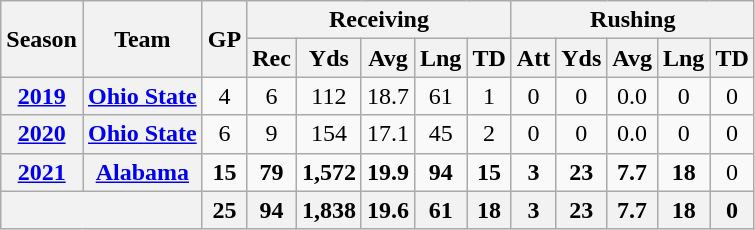<table class="wikitable" style="text-align:center;">
<tr>
<th rowspan="2">Season</th>
<th rowspan="2">Team</th>
<th rowspan="2">GP</th>
<th colspan="5">Receiving</th>
<th colspan="5">Rushing</th>
</tr>
<tr>
<th>Rec</th>
<th>Yds</th>
<th>Avg</th>
<th>Lng</th>
<th>TD</th>
<th>Att</th>
<th>Yds</th>
<th>Avg</th>
<th>Lng</th>
<th>TD</th>
</tr>
<tr>
<th><a href='#'>2019</a></th>
<th><a href='#'>Ohio State</a></th>
<td>4</td>
<td>6</td>
<td>112</td>
<td>18.7</td>
<td>61</td>
<td>1</td>
<td>0</td>
<td>0</td>
<td>0.0</td>
<td>0</td>
<td>0</td>
</tr>
<tr>
<th><a href='#'>2020</a></th>
<th><a href='#'>Ohio State</a></th>
<td>6</td>
<td>9</td>
<td>154</td>
<td>17.1</td>
<td>45</td>
<td>2</td>
<td>0</td>
<td>0</td>
<td>0.0</td>
<td>0</td>
<td>0</td>
</tr>
<tr>
<th><a href='#'>2021</a></th>
<th><a href='#'>Alabama</a></th>
<td><strong>15</strong></td>
<td><strong>79</strong></td>
<td><strong>1,572</strong></td>
<td><strong>19.9</strong></td>
<td><strong>94</strong></td>
<td><strong>15</strong></td>
<td><strong>3</strong></td>
<td><strong>23</strong></td>
<td><strong>7.7</strong></td>
<td><strong>18</strong></td>
<td>0</td>
</tr>
<tr>
<th colspan="2"></th>
<th>25</th>
<th>94</th>
<th>1,838</th>
<th>19.6</th>
<th>61</th>
<th>18</th>
<th>3</th>
<th>23</th>
<th>7.7</th>
<th>18</th>
<th>0</th>
</tr>
</table>
